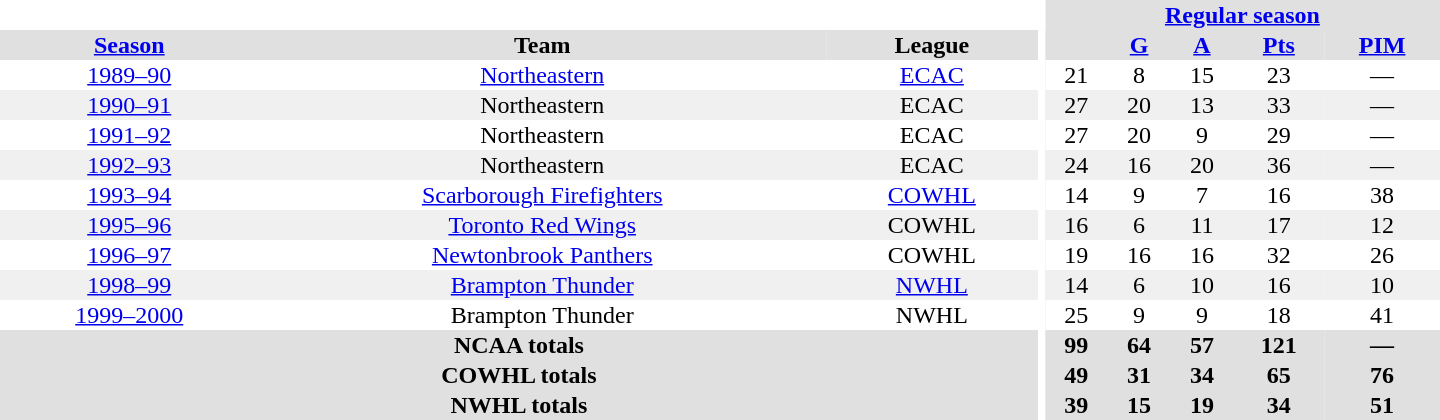<table border="0" cellpadding="1" cellspacing="0" style="text-align:center; width:60em">
<tr bgcolor="#e0e0e0">
<th colspan="3" bgcolor="#ffffff"></th>
<th rowspan="99" bgcolor="#ffffff"></th>
<th colspan="5"><a href='#'>Regular season</a></th>
</tr>
<tr bgcolor="#e0e0e0">
<th><a href='#'>Season</a></th>
<th>Team</th>
<th>League</th>
<th></th>
<th><a href='#'>G</a></th>
<th><a href='#'>A</a></th>
<th><a href='#'>Pts</a></th>
<th><a href='#'>PIM</a></th>
</tr>
<tr>
<td><a href='#'>1989–90</a></td>
<td><a href='#'>Northeastern</a></td>
<td><a href='#'>ECAC</a></td>
<td>21</td>
<td>8</td>
<td>15</td>
<td>23</td>
<td>—</td>
</tr>
<tr bgcolor="#f0f0f0">
<td><a href='#'>1990–91</a></td>
<td>Northeastern</td>
<td>ECAC</td>
<td>27</td>
<td>20</td>
<td>13</td>
<td>33</td>
<td>—</td>
</tr>
<tr>
<td><a href='#'>1991–92</a></td>
<td>Northeastern</td>
<td>ECAC</td>
<td>27</td>
<td>20</td>
<td>9</td>
<td>29</td>
<td>—</td>
</tr>
<tr bgcolor="#f0f0f0">
<td><a href='#'>1992–93</a></td>
<td>Northeastern</td>
<td>ECAC</td>
<td>24</td>
<td>16</td>
<td>20</td>
<td>36</td>
<td>—</td>
</tr>
<tr>
<td><a href='#'>1993–94</a></td>
<td><a href='#'>Scarborough Firefighters</a></td>
<td><a href='#'>COWHL</a></td>
<td>14</td>
<td>9</td>
<td>7</td>
<td>16</td>
<td>38</td>
</tr>
<tr bgcolor="#f0f0f0">
<td><a href='#'>1995–96</a></td>
<td><a href='#'>Toronto Red Wings</a></td>
<td>COWHL</td>
<td>16</td>
<td>6</td>
<td>11</td>
<td>17</td>
<td>12</td>
</tr>
<tr>
<td><a href='#'>1996–97</a></td>
<td><a href='#'>Newtonbrook Panthers</a></td>
<td>COWHL</td>
<td>19</td>
<td>16</td>
<td>16</td>
<td>32</td>
<td>26</td>
</tr>
<tr bgcolor="#f0f0f0">
<td><a href='#'>1998–99</a></td>
<td><a href='#'>Brampton Thunder</a></td>
<td><a href='#'>NWHL</a></td>
<td>14</td>
<td>6</td>
<td>10</td>
<td>16</td>
<td>10</td>
</tr>
<tr>
<td><a href='#'>1999–2000</a></td>
<td>Brampton Thunder</td>
<td>NWHL</td>
<td>25</td>
<td>9</td>
<td>9</td>
<td>18</td>
<td>41</td>
</tr>
<tr bgcolor="#e0e0e0">
<th colspan=3>NCAA totals</th>
<th>99</th>
<th>64</th>
<th>57</th>
<th>121</th>
<th>—</th>
</tr>
<tr bgcolor="#e0e0e0">
<th colspan=3>COWHL totals</th>
<th>49</th>
<th>31</th>
<th>34</th>
<th>65</th>
<th>76</th>
</tr>
<tr bgcolor="#e0e0e0">
<th colspan=3>NWHL totals</th>
<th>39</th>
<th>15</th>
<th>19</th>
<th>34</th>
<th>51</th>
</tr>
</table>
